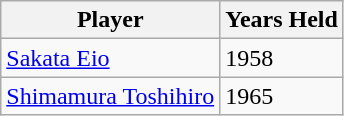<table class="wikitable">
<tr>
<th>Player</th>
<th>Years Held</th>
</tr>
<tr>
<td><a href='#'>Sakata Eio</a></td>
<td>1958 </td>
</tr>
<tr>
<td><a href='#'>Shimamura Toshihiro</a></td>
<td>1965 </td>
</tr>
</table>
